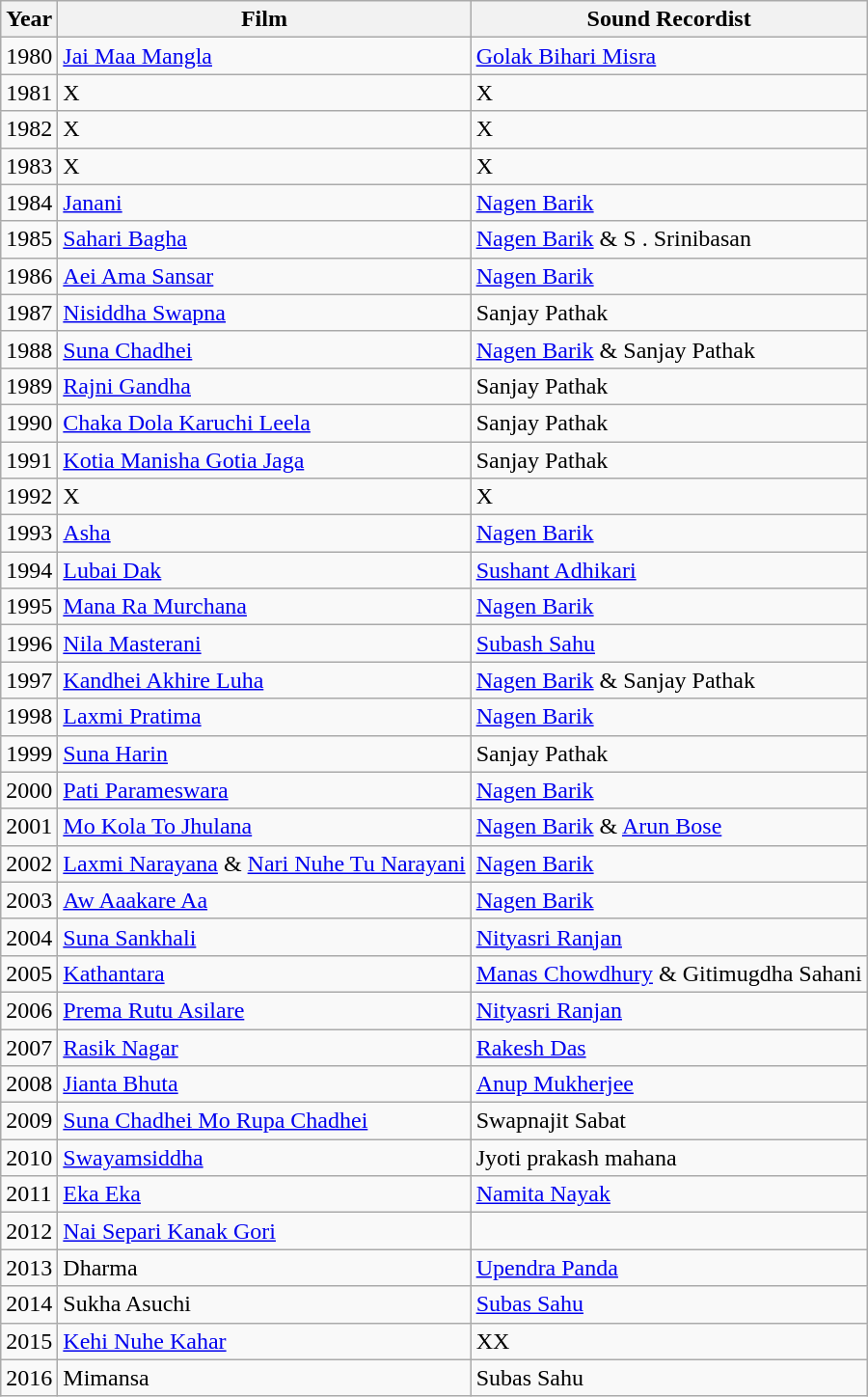<table class="wikitable sortable">
<tr>
<th>Year</th>
<th>Film</th>
<th>Sound Recordist</th>
</tr>
<tr>
<td>1980</td>
<td><a href='#'>Jai Maa Mangla</a></td>
<td><a href='#'>Golak Bihari Misra</a></td>
</tr>
<tr>
<td>1981</td>
<td>X</td>
<td>X</td>
</tr>
<tr>
<td>1982</td>
<td>X</td>
<td>X</td>
</tr>
<tr>
<td>1983</td>
<td>X</td>
<td>X</td>
</tr>
<tr>
<td>1984</td>
<td><a href='#'>Janani</a></td>
<td><a href='#'>Nagen Barik</a></td>
</tr>
<tr>
<td>1985</td>
<td><a href='#'>Sahari Bagha</a></td>
<td><a href='#'>Nagen Barik</a> & S . Srinibasan</td>
</tr>
<tr>
<td>1986</td>
<td><a href='#'>Aei Ama Sansar</a></td>
<td><a href='#'>Nagen Barik</a></td>
</tr>
<tr>
<td>1987</td>
<td><a href='#'>Nisiddha Swapna</a></td>
<td>Sanjay Pathak</td>
</tr>
<tr>
<td>1988</td>
<td><a href='#'>Suna Chadhei</a></td>
<td><a href='#'>Nagen Barik</a> &  Sanjay Pathak</td>
</tr>
<tr>
<td>1989</td>
<td><a href='#'>Rajni Gandha</a></td>
<td>Sanjay Pathak</td>
</tr>
<tr>
<td>1990</td>
<td><a href='#'>Chaka Dola Karuchi Leela</a></td>
<td>Sanjay Pathak</td>
</tr>
<tr>
<td>1991</td>
<td><a href='#'>Kotia Manisha Gotia Jaga</a></td>
<td>Sanjay Pathak</td>
</tr>
<tr>
<td>1992</td>
<td>X</td>
<td>X</td>
</tr>
<tr>
<td>1993</td>
<td><a href='#'>Asha</a></td>
<td><a href='#'>Nagen Barik</a></td>
</tr>
<tr>
<td>1994</td>
<td><a href='#'>Lubai Dak</a></td>
<td><a href='#'>Sushant Adhikari</a></td>
</tr>
<tr>
<td>1995</td>
<td><a href='#'>Mana Ra Murchana</a></td>
<td><a href='#'>Nagen Barik</a></td>
</tr>
<tr>
<td>1996</td>
<td><a href='#'>Nila Masterani</a></td>
<td><a href='#'>Subash Sahu</a></td>
</tr>
<tr>
<td>1997</td>
<td><a href='#'>Kandhei Akhire Luha</a></td>
<td><a href='#'>Nagen Barik</a> &  Sanjay Pathak</td>
</tr>
<tr>
<td>1998</td>
<td><a href='#'>Laxmi Pratima</a></td>
<td><a href='#'>Nagen Barik</a></td>
</tr>
<tr>
<td>1999</td>
<td><a href='#'>Suna Harin</a></td>
<td>Sanjay Pathak</td>
</tr>
<tr>
<td>2000</td>
<td><a href='#'>Pati Parameswara</a></td>
<td><a href='#'>Nagen Barik</a></td>
</tr>
<tr>
<td>2001</td>
<td><a href='#'>Mo Kola To Jhulana</a></td>
<td><a href='#'>Nagen Barik</a> & <a href='#'>Arun Bose</a></td>
</tr>
<tr>
<td>2002</td>
<td><a href='#'>Laxmi Narayana</a> & <a href='#'>Nari Nuhe Tu Narayani</a></td>
<td><a href='#'>Nagen Barik</a></td>
</tr>
<tr>
<td>2003</td>
<td><a href='#'>Aw Aaakare Aa</a></td>
<td><a href='#'>Nagen Barik</a></td>
</tr>
<tr>
<td>2004</td>
<td><a href='#'>Suna Sankhali</a></td>
<td><a href='#'>Nityasri Ranjan</a></td>
</tr>
<tr>
<td>2005</td>
<td><a href='#'>Kathantara</a></td>
<td><a href='#'>Manas Chowdhury</a> & Gitimugdha Sahani</td>
</tr>
<tr>
<td>2006</td>
<td><a href='#'>Prema Rutu Asilare</a></td>
<td><a href='#'>Nityasri Ranjan</a></td>
</tr>
<tr>
<td>2007</td>
<td><a href='#'>Rasik Nagar</a></td>
<td><a href='#'>Rakesh Das</a></td>
</tr>
<tr>
<td>2008</td>
<td><a href='#'>Jianta Bhuta</a></td>
<td><a href='#'>Anup Mukherjee</a></td>
</tr>
<tr>
<td>2009</td>
<td><a href='#'>Suna Chadhei Mo Rupa Chadhei</a></td>
<td>Swapnajit Sabat</td>
</tr>
<tr>
<td>2010</td>
<td><a href='#'>Swayamsiddha</a></td>
<td>Jyoti prakash mahana</td>
</tr>
<tr>
<td>2011</td>
<td><a href='#'>Eka Eka</a></td>
<td><a href='#'>Namita Nayak</a></td>
</tr>
<tr>
<td>2012</td>
<td><a href='#'>Nai Separi Kanak Gori</a></td>
<td></td>
</tr>
<tr>
<td>2013</td>
<td>Dharma</td>
<td><a href='#'>Upendra Panda</a></td>
</tr>
<tr>
<td>2014</td>
<td>Sukha Asuchi</td>
<td><a href='#'>Subas Sahu</a></td>
</tr>
<tr>
<td>2015</td>
<td><a href='#'>Kehi Nuhe Kahar</a></td>
<td>XX</td>
</tr>
<tr>
<td>2016</td>
<td>Mimansa</td>
<td>Subas Sahu</td>
</tr>
</table>
